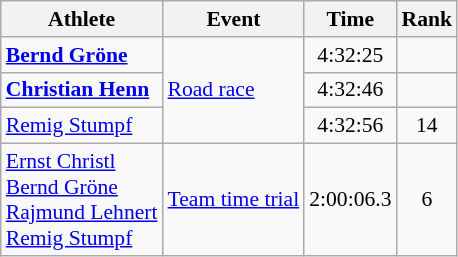<table class="wikitable" style="font-size:90%">
<tr>
<th>Athlete</th>
<th>Event</th>
<th>Time</th>
<th>Rank</th>
</tr>
<tr align=center>
<td align=left><strong><a href='#'>Bernd Gröne</a></strong></td>
<td align=left rowspan=3><a href='#'>Road race</a></td>
<td>4:32:25</td>
<td></td>
</tr>
<tr align=center>
<td align=left><strong><a href='#'>Christian Henn</a></strong></td>
<td>4:32:46</td>
<td></td>
</tr>
<tr align=center>
<td align=left><a href='#'>Remig Stumpf</a></td>
<td>4:32:56</td>
<td>14</td>
</tr>
<tr align=center>
<td align=left><a href='#'>Ernst Christl</a><br><a href='#'>Bernd Gröne</a><br><a href='#'>Rajmund Lehnert</a><br><a href='#'>Remig Stumpf</a></td>
<td align=left><a href='#'>Team time trial</a></td>
<td>2:00:06.3</td>
<td>6</td>
</tr>
</table>
